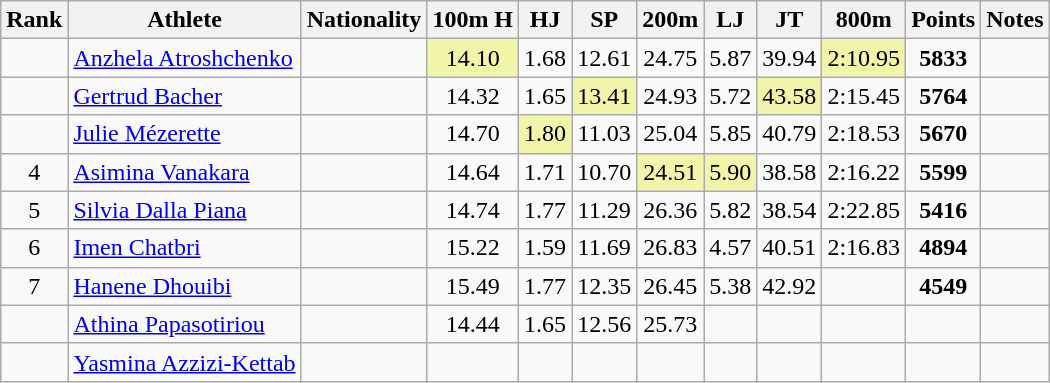<table class="wikitable sortable" style=" text-align:center;">
<tr>
<th>Rank</th>
<th>Athlete</th>
<th>Nationality</th>
<th>100m H</th>
<th>HJ</th>
<th>SP</th>
<th>200m</th>
<th>LJ</th>
<th>JT</th>
<th>800m</th>
<th>Points</th>
<th>Notes</th>
</tr>
<tr>
<td></td>
<td align=left><a href='#'>Anzhela Atroshchenko</a></td>
<td align=left></td>
<td bgcolor=#F2F5A9>14.10</td>
<td>1.68</td>
<td>12.61</td>
<td>24.75</td>
<td>5.87</td>
<td>39.94</td>
<td bgcolor=#F2F5A9>2:10.95</td>
<td><strong>5833</strong></td>
<td></td>
</tr>
<tr>
<td></td>
<td align=left><a href='#'>Gertrud Bacher</a></td>
<td align=left></td>
<td>14.32</td>
<td>1.65</td>
<td bgcolor=#F2F5A9>13.41</td>
<td>24.93</td>
<td>5.72</td>
<td bgcolor=#F2F5A9>43.58</td>
<td>2:15.45</td>
<td><strong>5764</strong></td>
<td></td>
</tr>
<tr>
<td></td>
<td align=left><a href='#'>Julie Mézerette</a></td>
<td align=left></td>
<td>14.70</td>
<td bgcolor=#F2F5A9>1.80</td>
<td>11.03</td>
<td>25.04</td>
<td>5.85</td>
<td>40.79</td>
<td>2:18.53</td>
<td><strong>5670</strong></td>
<td></td>
</tr>
<tr>
<td>4</td>
<td align=left><a href='#'>Asimina Vanakara</a></td>
<td align=left></td>
<td>14.64</td>
<td>1.71</td>
<td>10.70</td>
<td bgcolor=#F2F5A9>24.51</td>
<td bgcolor=#F2F5A9>5.90</td>
<td>38.58</td>
<td>2:16.22</td>
<td><strong>5599</strong></td>
<td></td>
</tr>
<tr>
<td>5</td>
<td align=left><a href='#'>Silvia Dalla Piana</a></td>
<td align=left></td>
<td>14.74</td>
<td>1.77</td>
<td>11.29</td>
<td>26.36</td>
<td>5.82</td>
<td>38.54</td>
<td>2:22.85</td>
<td><strong>5416</strong></td>
<td></td>
</tr>
<tr>
<td>6</td>
<td align=left><a href='#'>Imen Chatbri</a></td>
<td align=left></td>
<td>15.22</td>
<td>1.59</td>
<td>11.69</td>
<td>26.83</td>
<td>4.57</td>
<td>40.51</td>
<td>2:16.83</td>
<td><strong>4894</strong></td>
<td></td>
</tr>
<tr>
<td>7</td>
<td align=left><a href='#'>Hanene Dhouibi</a></td>
<td align=left></td>
<td>15.49</td>
<td>1.77</td>
<td>12.35</td>
<td>26.45</td>
<td>5.38</td>
<td>42.92</td>
<td></td>
<td><strong>4549</strong></td>
<td></td>
</tr>
<tr>
<td></td>
<td align=left><a href='#'>Athina Papasotiriou</a></td>
<td align=left></td>
<td>14.44</td>
<td>1.65</td>
<td>12.56</td>
<td>25.73</td>
<td></td>
<td></td>
<td></td>
<td><strong></strong></td>
<td></td>
</tr>
<tr>
<td></td>
<td align=left><a href='#'>Yasmina Azzizi-Kettab</a></td>
<td align=left></td>
<td></td>
<td></td>
<td></td>
<td></td>
<td></td>
<td></td>
<td></td>
<td><strong></strong></td>
<td></td>
</tr>
</table>
